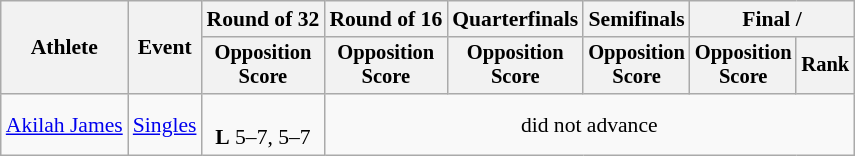<table class=wikitable style="font-size:90%">
<tr>
<th rowspan="2">Athlete</th>
<th rowspan="2">Event</th>
<th>Round of 32</th>
<th>Round of 16</th>
<th>Quarterfinals</th>
<th>Semifinals</th>
<th colspan=2>Final / </th>
</tr>
<tr style="font-size:95%">
<th>Opposition<br>Score</th>
<th>Opposition<br>Score</th>
<th>Opposition<br>Score</th>
<th>Opposition<br>Score</th>
<th>Opposition<br>Score</th>
<th>Rank</th>
</tr>
<tr align=center>
<td align=left><a href='#'>Akilah James</a></td>
<td align=left><a href='#'>Singles</a></td>
<td><br><strong>L</strong> 5–7, 5–7</td>
<td align=center colspan=5>did not advance</td>
</tr>
</table>
